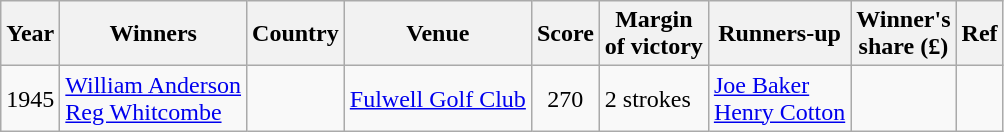<table class="wikitable">
<tr>
<th>Year</th>
<th>Winners</th>
<th>Country</th>
<th>Venue</th>
<th>Score</th>
<th>Margin<br>of victory</th>
<th>Runners-up</th>
<th>Winner's<br>share (£)</th>
<th>Ref</th>
</tr>
<tr>
<td>1945</td>
<td><a href='#'>William Anderson</a><br><a href='#'>Reg Whitcombe</a></td>
<td><br></td>
<td><a href='#'>Fulwell Golf Club</a></td>
<td align=center>270</td>
<td>2 strokes</td>
<td> <a href='#'>Joe Baker</a><br> <a href='#'>Henry Cotton</a></td>
<td align=center></td>
<td></td>
</tr>
</table>
